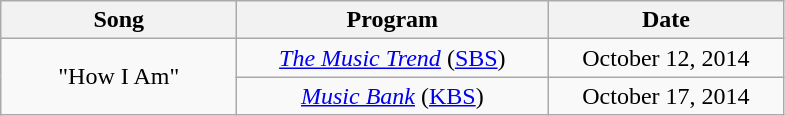<table class="wikitable">
<tr>
<th style="width:150px;">Song</th>
<th style="width:200px;">Program</th>
<th style="width:150px;">Date</th>
</tr>
<tr>
<td style="text-align:center;" rowspan="2">"How I Am"</td>
<td style="text-align:center;"><em><a href='#'>The Music Trend</a></em> (<a href='#'>SBS</a>)</td>
<td style="text-align:center;">October 12, 2014</td>
</tr>
<tr>
<td style="text-align:center;"><em><a href='#'>Music Bank</a></em> (<a href='#'>KBS</a>)</td>
<td style="text-align:center;">October 17, 2014</td>
</tr>
</table>
